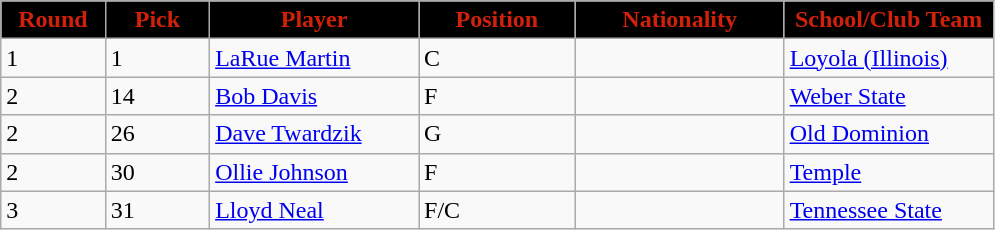<table class="wikitable sortable sortable">
<tr>
<th style="background:#000000; color:#D1210A"  width="10%">Round</th>
<th style="background:#000000; color:#D1210A"  width="10%">Pick</th>
<th style="background:#000000; color:#D1210A"  width="20%">Player</th>
<th style="background:#000000; color:#D1210A"  width="15%">Position</th>
<th style="background:#000000; color:#D1210A"  width="20%">Nationality</th>
<th style="background:#000000; color:#D1210A"  width="20%">School/Club Team</th>
</tr>
<tr>
<td>1</td>
<td>1</td>
<td><a href='#'>LaRue Martin</a></td>
<td>C</td>
<td></td>
<td><a href='#'>Loyola (Illinois)</a></td>
</tr>
<tr>
<td>2</td>
<td>14</td>
<td><a href='#'>Bob Davis</a></td>
<td>F</td>
<td></td>
<td><a href='#'>Weber State</a></td>
</tr>
<tr>
<td>2</td>
<td>26</td>
<td><a href='#'>Dave Twardzik</a></td>
<td>G</td>
<td></td>
<td><a href='#'>Old Dominion</a></td>
</tr>
<tr>
<td>2</td>
<td>30</td>
<td><a href='#'>Ollie Johnson</a></td>
<td>F</td>
<td></td>
<td><a href='#'>Temple</a></td>
</tr>
<tr>
<td>3</td>
<td>31</td>
<td><a href='#'>Lloyd Neal</a></td>
<td>F/C</td>
<td></td>
<td><a href='#'>Tennessee State</a></td>
</tr>
</table>
